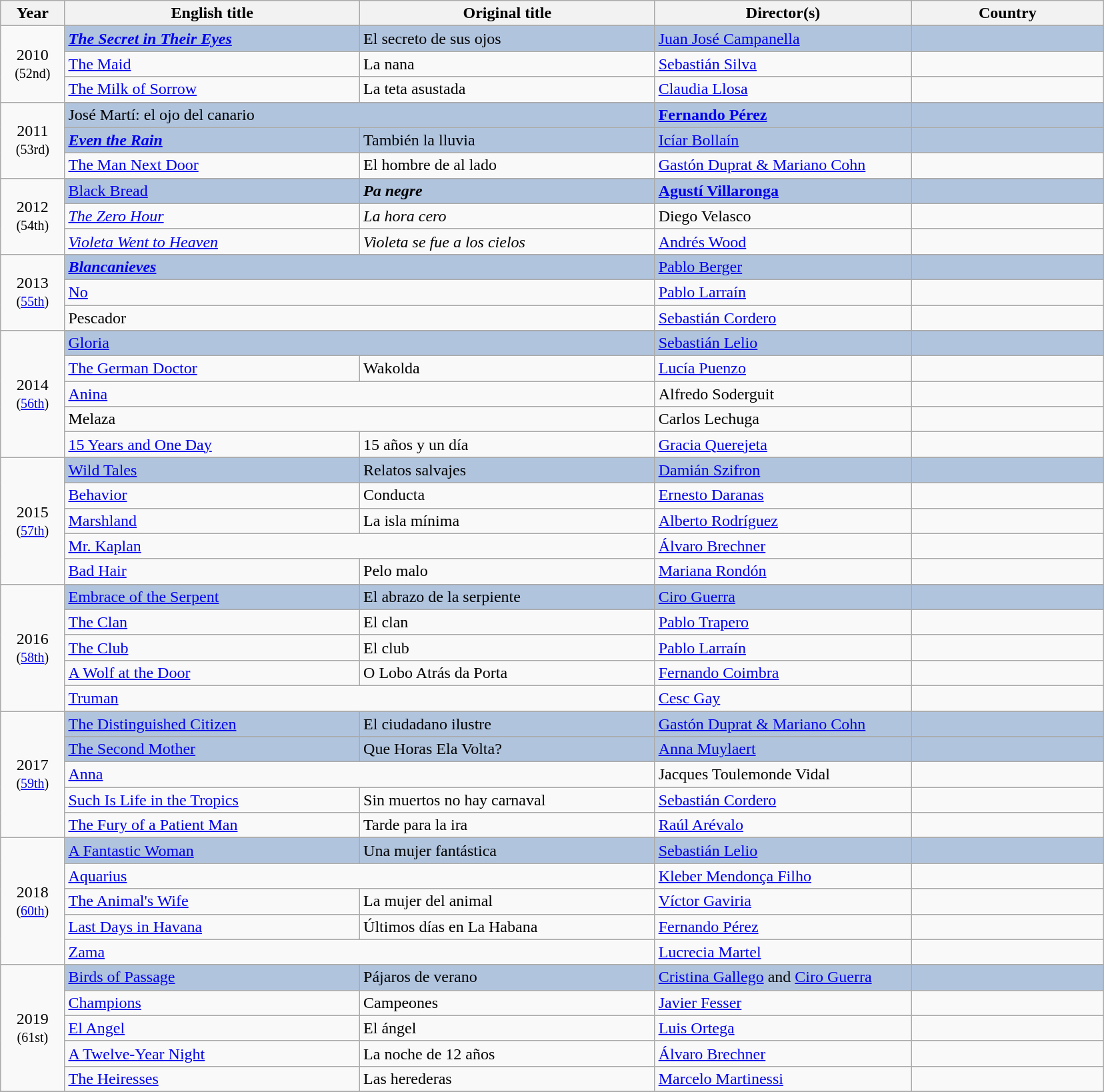<table class="wikitable sortable" style="text-align:left;"style="width:95%">
<tr>
<th scope="col" style="width:5%;">Year</th>
<th scope="col" style="width:23%;">English title</th>
<th scope="col" style="width:23%;">Original title</th>
<th scope="col" style="width:20%;">Director(s)</th>
<th scope="col" style="width:15%;">Country</th>
</tr>
<tr>
<td rowspan="4" style="text-align:center;">2010<br><small>(52nd)</small><br></td>
</tr>
<tr style="background:#B0C4DE;">
<td><strong><em><a href='#'>The Secret in Their Eyes</a><em> <strong></td>
<td></em></strong>El secreto de sus ojos<strong><em></td>
<td></strong><a href='#'>Juan José Campanella</a><strong></td>
<td></strong><strong></td>
</tr>
<tr>
<td></em><a href='#'>The Maid</a><em></td>
<td></em>La nana<em></td>
<td><a href='#'>Sebastián Silva</a></td>
<td></td>
</tr>
<tr>
<td></em><a href='#'>The Milk of Sorrow</a><em></td>
<td></em>La teta asustada<em></td>
<td><a href='#'>Claudia Llosa</a></td>
<td></td>
</tr>
<tr>
<td rowspan="4" style="text-align:center;">2011<br><small>(53rd)</small><br></td>
</tr>
<tr style="background:#B0C4DE;">
<td colspan="2"></em></strong>José Martí: el ojo del canario</em> </strong></td>
<td><strong><a href='#'>Fernando Pérez</a></strong></td>
<td><strong></strong></td>
</tr>
<tr style="background:#B0C4DE;">
<td><strong><em><a href='#'>Even the Rain</a><em> <strong></td>
<td></em></strong>También la lluvia<strong><em></td>
<td></strong><a href='#'>Icíar Bollaín</a><strong></td>
<td></strong><strong></td>
</tr>
<tr>
<td></em><a href='#'>The Man Next Door</a><em></td>
<td></em>El hombre de al lado<em></td>
<td><a href='#'>Gastón Duprat & Mariano Cohn</a></td>
<td></td>
</tr>
<tr>
<td rowspan="4" style="text-align:center;">2012<br><small>(54th)</small><br></td>
</tr>
<tr style="background:#B0C4DE;">
<td></em></strong><a href='#'>Black Bread</a></em> </strong></td>
<td><strong><em>Pa negre</em></strong></td>
<td><strong><a href='#'>Agustí Villaronga</a></strong></td>
<td><strong></strong></td>
</tr>
<tr>
<td><em><a href='#'>The Zero Hour</a></em></td>
<td><em>La hora cero</em></td>
<td>Diego Velasco</td>
<td></td>
</tr>
<tr>
<td><em><a href='#'>Violeta Went to Heaven</a></em></td>
<td><em>Violeta se fue a los cielos</em></td>
<td><a href='#'>Andrés Wood</a></td>
<td></td>
</tr>
<tr>
<td rowspan="4" style="text-align:center;">2013<br><small>(<a href='#'>55th</a>)</small><br></td>
</tr>
<tr style="background:#B0C4DE;">
<td colspan="2"><strong><em><a href='#'>Blancanieves</a><em> <strong></td>
<td></strong><a href='#'>Pablo Berger</a><strong></td>
<td></strong><strong></td>
</tr>
<tr>
<td colspan="2"></em><a href='#'>No</a><em></td>
<td><a href='#'>Pablo Larraín</a></td>
<td></td>
</tr>
<tr>
<td colspan="2"></em>Pescador<em></td>
<td><a href='#'>Sebastián Cordero</a></td>
<td></td>
</tr>
<tr>
<td rowspan="6" style="text-align:center;">2014<br><small>(<a href='#'>56th</a>)</small><br></td>
</tr>
<tr style="background:#B0C4DE;">
<td colspan="2"></em></strong><a href='#'>Gloria</a><strong><em> </td>
<td></strong><a href='#'>Sebastián Lelio</a><strong></td>
<td></strong><strong></td>
</tr>
<tr>
<td></em><a href='#'>The German Doctor</a><em></td>
<td></em>Wakolda<em></td>
<td><a href='#'>Lucía Puenzo</a></td>
<td></td>
</tr>
<tr>
<td colspan="2"></em><a href='#'>Anina</a><em></td>
<td>Alfredo Soderguit</td>
<td></td>
</tr>
<tr>
<td colspan="2"></em>Melaza<em></td>
<td>Carlos Lechuga</td>
<td></td>
</tr>
<tr>
<td></em><a href='#'>15 Years and One Day</a><em></td>
<td></em>15 años y un día<em></td>
<td><a href='#'>Gracia Querejeta</a></td>
<td></td>
</tr>
<tr>
<td rowspan="6" style="text-align:center;">2015<br><small>(<a href='#'>57th</a>)</small><br></td>
</tr>
<tr style="background:#B0C4DE;">
<td></em></strong><a href='#'>Wild Tales</a><strong><em> </td>
<td></em></strong>Relatos salvajes<strong><em></td>
<td></strong><a href='#'>Damián Szifron</a><strong></td>
<td></strong><strong></td>
</tr>
<tr>
<td></em><a href='#'>Behavior</a><em></td>
<td></em>Conducta<em></td>
<td><a href='#'>Ernesto Daranas</a></td>
<td></td>
</tr>
<tr>
<td></em><a href='#'>Marshland</a><em></td>
<td></em>La isla mínima<em></td>
<td><a href='#'>Alberto Rodríguez</a></td>
<td></td>
</tr>
<tr>
<td colspan="2"></em><a href='#'>Mr. Kaplan</a><em></td>
<td><a href='#'>Álvaro Brechner</a></td>
<td></td>
</tr>
<tr>
<td></em><a href='#'>Bad Hair</a><em></td>
<td></em>Pelo malo<em></td>
<td><a href='#'>Mariana Rondón</a></td>
<td></td>
</tr>
<tr>
<td rowspan="6" style="text-align:center;">2016<br><small>(<a href='#'>58th</a>)</small><br></td>
</tr>
<tr style="background:#B0C4DE;">
<td></em></strong><a href='#'>Embrace of the Serpent</a><strong><em> </td>
<td></em></strong>El abrazo de la serpiente<strong><em></td>
<td></strong><a href='#'>Ciro Guerra</a><strong></td>
<td></strong><strong></td>
</tr>
<tr>
<td></em><a href='#'>The Clan</a><em></td>
<td></em>El clan<em></td>
<td><a href='#'>Pablo Trapero</a></td>
<td></td>
</tr>
<tr>
<td></em><a href='#'>The Club</a><em></td>
<td></em>El club<em></td>
<td><a href='#'>Pablo Larraín</a></td>
<td></td>
</tr>
<tr>
<td></em><a href='#'>A Wolf at the Door</a><em></td>
<td></em>O Lobo Atrás da Porta<em></td>
<td><a href='#'>Fernando Coimbra</a></td>
<td></td>
</tr>
<tr>
<td colspan="2"><a href='#'></em>Truman<em></a></td>
<td><a href='#'>Cesc Gay</a></td>
<td></td>
</tr>
<tr>
<td rowspan="6" style="text-align:center;">2017<br><small>(<a href='#'>59th</a>)</small><br></td>
</tr>
<tr style="background:#B0C4DE;">
<td></em></strong><a href='#'>The Distinguished Citizen</a><strong><em> </td>
<td></em></strong>El ciudadano ilustre<strong><em></td>
<td></strong><a href='#'>Gastón Duprat & Mariano Cohn</a><strong></td>
<td></strong><strong></td>
</tr>
<tr style="background:#B0C4DE;">
<td></em></strong><a href='#'>The Second Mother</a><strong><em> </td>
<td></em></strong>Que Horas Ela Volta?<strong><em></td>
<td></strong><a href='#'>Anna Muylaert</a><strong></td>
<td></strong><strong></td>
</tr>
<tr>
<td colspan="2"></em><a href='#'>Anna</a><em></td>
<td>Jacques Toulemonde Vidal</td>
<td></td>
</tr>
<tr>
<td></em><a href='#'>Such Is Life in the Tropics</a><em></td>
<td></em>Sin muertos no hay carnaval<em></td>
<td><a href='#'>Sebastián Cordero</a></td>
<td></td>
</tr>
<tr>
<td></em><a href='#'>The Fury of a Patient Man</a><em></td>
<td></em>Tarde para la ira<em></td>
<td><a href='#'>Raúl Arévalo</a></td>
<td></td>
</tr>
<tr>
<td rowspan="6" style="text-align:center;">2018<br><small>(<a href='#'>60th</a>)</small><br></td>
</tr>
<tr style="background:#B0C4DE;">
<td></em></strong><a href='#'>A Fantastic Woman</a><strong><em> </td>
<td></em></strong>Una mujer fantástica<strong><em></td>
<td></strong><a href='#'>Sebastián Lelio</a><strong></td>
<td></strong><strong></td>
</tr>
<tr>
<td colspan="2"></em><a href='#'>Aquarius</a><em></td>
<td><a href='#'>Kleber Mendonça Filho</a></td>
<td></td>
</tr>
<tr>
<td></em><a href='#'>The Animal's Wife</a><em></td>
<td></em>La mujer del animal<em></td>
<td><a href='#'>Víctor Gaviria</a></td>
<td></td>
</tr>
<tr>
<td></em><a href='#'>Last Days in Havana</a><em></td>
<td></em>Últimos días en La Habana<em></td>
<td><a href='#'>Fernando Pérez</a></td>
<td></td>
</tr>
<tr>
<td colspan="2"></em><a href='#'>Zama</a><em></td>
<td><a href='#'>Lucrecia Martel</a></td>
<td></td>
</tr>
<tr>
<td rowspan="6" style="text-align:center;">2019<br><small>(61st)</small><br></td>
</tr>
<tr style="background:#B0C4DE;">
<td></em></strong><a href='#'>Birds of Passage</a><strong><em> </td>
<td></em></strong>Pájaros de verano<strong><em></td>
<td></strong><a href='#'>Cristina Gallego</a> and <a href='#'>Ciro Guerra</a><strong></td>
<td></strong><strong></td>
</tr>
<tr>
<td></em><a href='#'>Champions</a><em></td>
<td></em>Campeones<em></td>
<td><a href='#'>Javier Fesser</a></td>
<td></td>
</tr>
<tr>
<td></em><a href='#'>El Angel</a><em></td>
<td></em>El ángel<em></td>
<td><a href='#'>Luis Ortega</a></td>
<td></td>
</tr>
<tr>
<td></em><a href='#'>A Twelve-Year Night</a><em></td>
<td></em>La noche de 12 años<em></td>
<td><a href='#'>Álvaro Brechner</a></td>
<td></td>
</tr>
<tr>
<td></em><a href='#'>The Heiresses</a><em></td>
<td></em>Las herederas<em></td>
<td><a href='#'>Marcelo Martinessi</a></td>
<td></td>
</tr>
<tr>
</tr>
</table>
